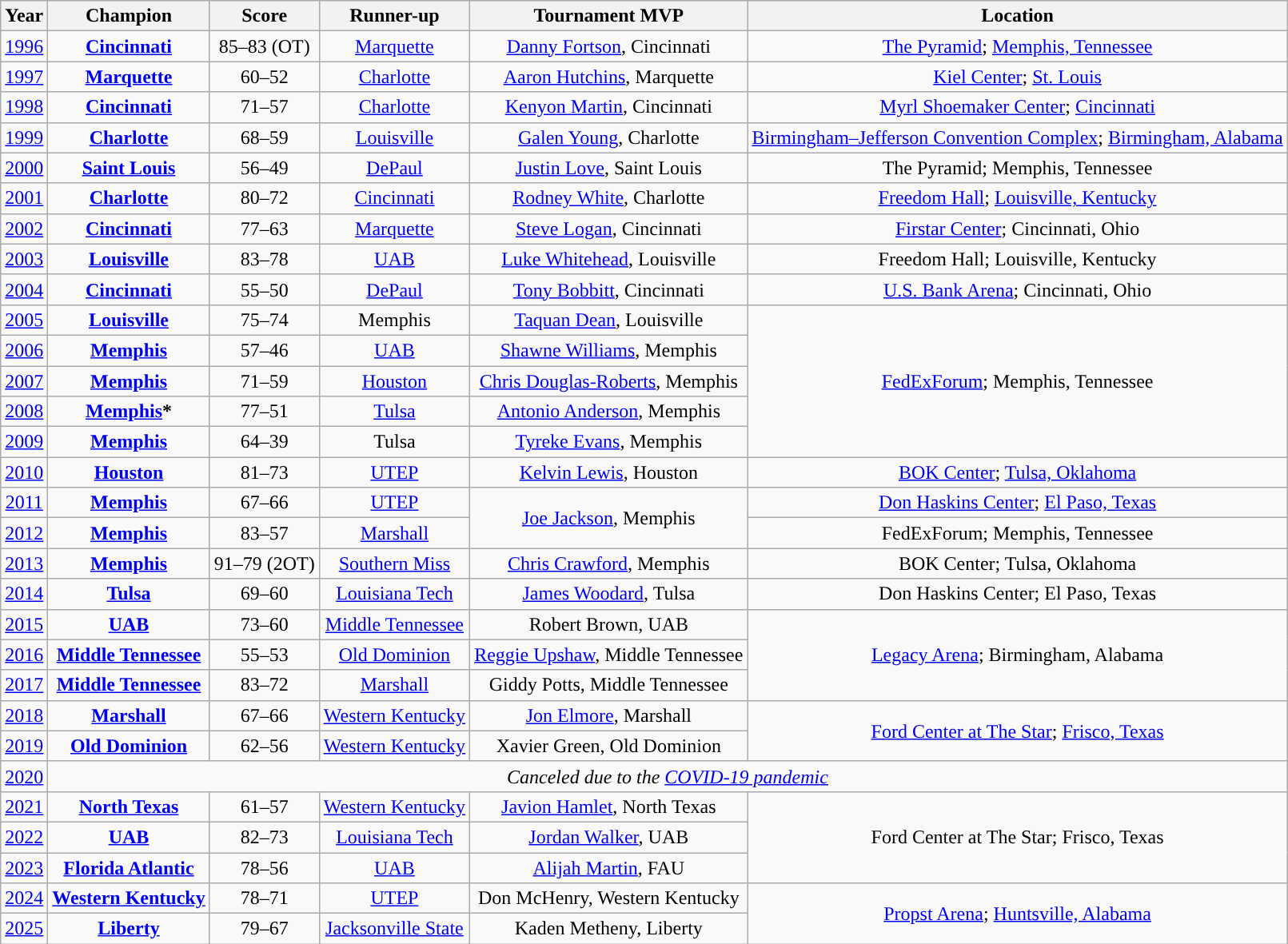<table class="wikitable sortable" style="text-align:center">
<tr>
<th width=px>Year</th>
<th width=px>Champion</th>
<th width=px>Score</th>
<th width=px>Runner-up</th>
<th width=px>Tournament MVP</th>
<th width=px>Location</th>
</tr>
<tr>
<td><a href='#'>1996</a></td>
<td><strong><a href='#'>Cincinnati</a></strong></td>
<td>85–83 (OT)</td>
<td><a href='#'>Marquette</a></td>
<td><a href='#'>Danny Fortson</a>, Cincinnati</td>
<td><a href='#'>The Pyramid</a>; <a href='#'>Memphis, Tennessee</a></td>
</tr>
<tr>
<td><a href='#'>1997</a></td>
<td><strong><a href='#'>Marquette</a></strong></td>
<td>60–52</td>
<td><a href='#'>Charlotte</a></td>
<td><a href='#'>Aaron Hutchins</a>, Marquette</td>
<td><a href='#'>Kiel Center</a>; <a href='#'>St. Louis</a></td>
</tr>
<tr>
<td><a href='#'>1998</a></td>
<td><strong><a href='#'>Cincinnati</a></strong></td>
<td>71–57</td>
<td><a href='#'>Charlotte</a></td>
<td><a href='#'>Kenyon Martin</a>, Cincinnati</td>
<td><a href='#'>Myrl Shoemaker Center</a>; <a href='#'>Cincinnati</a></td>
</tr>
<tr>
<td><a href='#'>1999</a></td>
<td><strong><a href='#'>Charlotte</a></strong></td>
<td>68–59</td>
<td><a href='#'>Louisville</a></td>
<td><a href='#'>Galen Young</a>, Charlotte</td>
<td><a href='#'>Birmingham–Jefferson Convention Complex</a>; <a href='#'>Birmingham, Alabama</a></td>
</tr>
<tr>
<td><a href='#'>2000</a></td>
<td><strong><a href='#'>Saint Louis</a></strong></td>
<td>56–49</td>
<td><a href='#'>DePaul</a></td>
<td><a href='#'>Justin Love</a>, Saint Louis</td>
<td>The Pyramid; Memphis, Tennessee</td>
</tr>
<tr>
<td><a href='#'>2001</a></td>
<td><strong><a href='#'>Charlotte</a></strong></td>
<td>80–72</td>
<td><a href='#'>Cincinnati</a></td>
<td><a href='#'>Rodney White</a>, Charlotte</td>
<td><a href='#'>Freedom Hall</a>; <a href='#'>Louisville, Kentucky</a></td>
</tr>
<tr>
<td><a href='#'>2002</a></td>
<td><strong><a href='#'>Cincinnati</a></strong></td>
<td>77–63</td>
<td><a href='#'>Marquette</a></td>
<td><a href='#'>Steve Logan</a>, Cincinnati</td>
<td><a href='#'>Firstar Center</a>; Cincinnati, Ohio</td>
</tr>
<tr>
<td><a href='#'>2003</a></td>
<td><strong><a href='#'>Louisville</a></strong></td>
<td>83–78</td>
<td><a href='#'>UAB</a></td>
<td><a href='#'>Luke Whitehead</a>, Louisville</td>
<td>Freedom Hall; Louisville, Kentucky</td>
</tr>
<tr>
<td><a href='#'>2004</a></td>
<td><strong><a href='#'>Cincinnati</a></strong></td>
<td>55–50</td>
<td><a href='#'>DePaul</a></td>
<td><a href='#'>Tony Bobbitt</a>, Cincinnati</td>
<td><a href='#'>U.S. Bank Arena</a>; Cincinnati, Ohio</td>
</tr>
<tr>
<td><a href='#'>2005</a></td>
<td><strong><a href='#'>Louisville</a> </strong></td>
<td>75–74</td>
<td>Memphis</td>
<td><a href='#'>Taquan Dean</a>, Louisville</td>
<td rowspan=5><a href='#'>FedExForum</a>; Memphis, Tennessee</td>
</tr>
<tr>
<td><a href='#'>2006</a></td>
<td><strong><a href='#'>Memphis</a></strong></td>
<td>57–46</td>
<td><a href='#'>UAB</a></td>
<td><a href='#'>Shawne Williams</a>, Memphis</td>
</tr>
<tr>
<td><a href='#'>2007</a></td>
<td><strong><a href='#'>Memphis</a></strong></td>
<td>71–59</td>
<td><a href='#'>Houston</a></td>
<td><a href='#'>Chris Douglas-Roberts</a>, Memphis</td>
</tr>
<tr>
<td><a href='#'>2008</a></td>
<td><strong><a href='#'>Memphis</a>* </strong></td>
<td>77–51</td>
<td><a href='#'>Tulsa</a></td>
<td><a href='#'>Antonio Anderson</a>, Memphis</td>
</tr>
<tr>
<td><a href='#'>2009</a></td>
<td><strong><a href='#'>Memphis</a> </strong></td>
<td>64–39</td>
<td>Tulsa</td>
<td><a href='#'>Tyreke Evans</a>, Memphis</td>
</tr>
<tr>
<td><a href='#'>2010</a></td>
<td><strong><a href='#'>Houston</a></strong></td>
<td>81–73</td>
<td><a href='#'>UTEP</a></td>
<td><a href='#'>Kelvin Lewis</a>, Houston</td>
<td><a href='#'>BOK Center</a>; <a href='#'>Tulsa, Oklahoma</a></td>
</tr>
<tr>
<td><a href='#'>2011</a></td>
<td><strong><a href='#'>Memphis</a></strong></td>
<td>67–66</td>
<td><a href='#'>UTEP</a></td>
<td rowspan=2><a href='#'>Joe Jackson</a>, Memphis</td>
<td><a href='#'>Don Haskins Center</a>; <a href='#'>El Paso, Texas</a></td>
</tr>
<tr>
<td><a href='#'>2012</a></td>
<td><strong><a href='#'>Memphis</a></strong></td>
<td>83–57</td>
<td><a href='#'>Marshall</a></td>
<td>FedExForum; Memphis, Tennessee</td>
</tr>
<tr>
<td><a href='#'>2013</a></td>
<td><strong><a href='#'>Memphis</a></strong></td>
<td>91–79 (2OT)</td>
<td><a href='#'>Southern Miss</a></td>
<td><a href='#'>Chris Crawford</a>, Memphis</td>
<td>BOK Center; Tulsa, Oklahoma</td>
</tr>
<tr>
<td><a href='#'>2014</a></td>
<td><strong><a href='#'>Tulsa</a></strong></td>
<td>69–60</td>
<td><a href='#'>Louisiana Tech</a></td>
<td><a href='#'>James Woodard</a>, Tulsa</td>
<td>Don Haskins Center; El Paso, Texas</td>
</tr>
<tr>
<td><a href='#'>2015</a></td>
<td><strong><a href='#'>UAB</a></strong></td>
<td>73–60</td>
<td><a href='#'>Middle Tennessee</a></td>
<td>Robert Brown, UAB</td>
<td rowspan=3><a href='#'>Legacy Arena</a>; Birmingham, Alabama</td>
</tr>
<tr>
<td><a href='#'>2016</a></td>
<td><strong><a href='#'>Middle Tennessee</a></strong></td>
<td>55–53</td>
<td><a href='#'>Old Dominion</a></td>
<td><a href='#'>Reggie Upshaw</a>, Middle Tennessee</td>
</tr>
<tr>
<td><a href='#'>2017</a></td>
<td><strong><a href='#'>Middle Tennessee</a></strong></td>
<td>83–72</td>
<td><a href='#'>Marshall</a></td>
<td>Giddy Potts, Middle Tennessee</td>
</tr>
<tr>
<td><a href='#'>2018</a></td>
<td><strong><a href='#'>Marshall</a></strong></td>
<td>67–66</td>
<td><a href='#'>Western Kentucky</a></td>
<td><a href='#'>Jon Elmore</a>, Marshall</td>
<td rowspan=2><a href='#'>Ford Center at The Star</a>; <a href='#'>Frisco, Texas</a></td>
</tr>
<tr>
<td><a href='#'>2019</a></td>
<td><strong><a href='#'>Old Dominion</a></strong></td>
<td>62–56</td>
<td><a href='#'>Western Kentucky</a></td>
<td>Xavier Green, Old Dominion</td>
</tr>
<tr>
<td><a href='#'>2020</a></td>
<td colspan="5"><em>Canceled due to the <a href='#'>COVID-19 pandemic</a></em></td>
</tr>
<tr>
<td><a href='#'>2021</a></td>
<td><strong><a href='#'>North Texas</a></strong></td>
<td>61–57</td>
<td><a href='#'>Western Kentucky</a></td>
<td><a href='#'>Javion Hamlet</a>, North Texas</td>
<td rowspan=3>Ford Center at The Star; Frisco, Texas</td>
</tr>
<tr>
<td><a href='#'>2022</a></td>
<td><strong><a href='#'>UAB</a></strong></td>
<td>82–73</td>
<td><a href='#'>Louisiana Tech</a></td>
<td><a href='#'>Jordan Walker</a>, UAB</td>
</tr>
<tr>
<td><a href='#'>2023</a></td>
<td><strong><a href='#'>Florida Atlantic</a></strong></td>
<td>78–56</td>
<td><a href='#'>UAB</a></td>
<td><a href='#'>Alijah Martin</a>, FAU</td>
</tr>
<tr>
<td><a href='#'>2024</a></td>
<td><strong><a href='#'>Western Kentucky</a></strong></td>
<td>78–71</td>
<td><a href='#'>UTEP</a></td>
<td>Don McHenry, Western Kentucky</td>
<td rowspan=2><a href='#'>Propst Arena</a>; <a href='#'>Huntsville, Alabama</a></td>
</tr>
<tr>
<td><a href='#'>2025</a></td>
<td><strong><a href='#'>Liberty</a></strong></td>
<td>79–67</td>
<td><a href='#'>Jacksonville State</a></td>
<td>Kaden Metheny, Liberty</td>
</tr>
</table>
